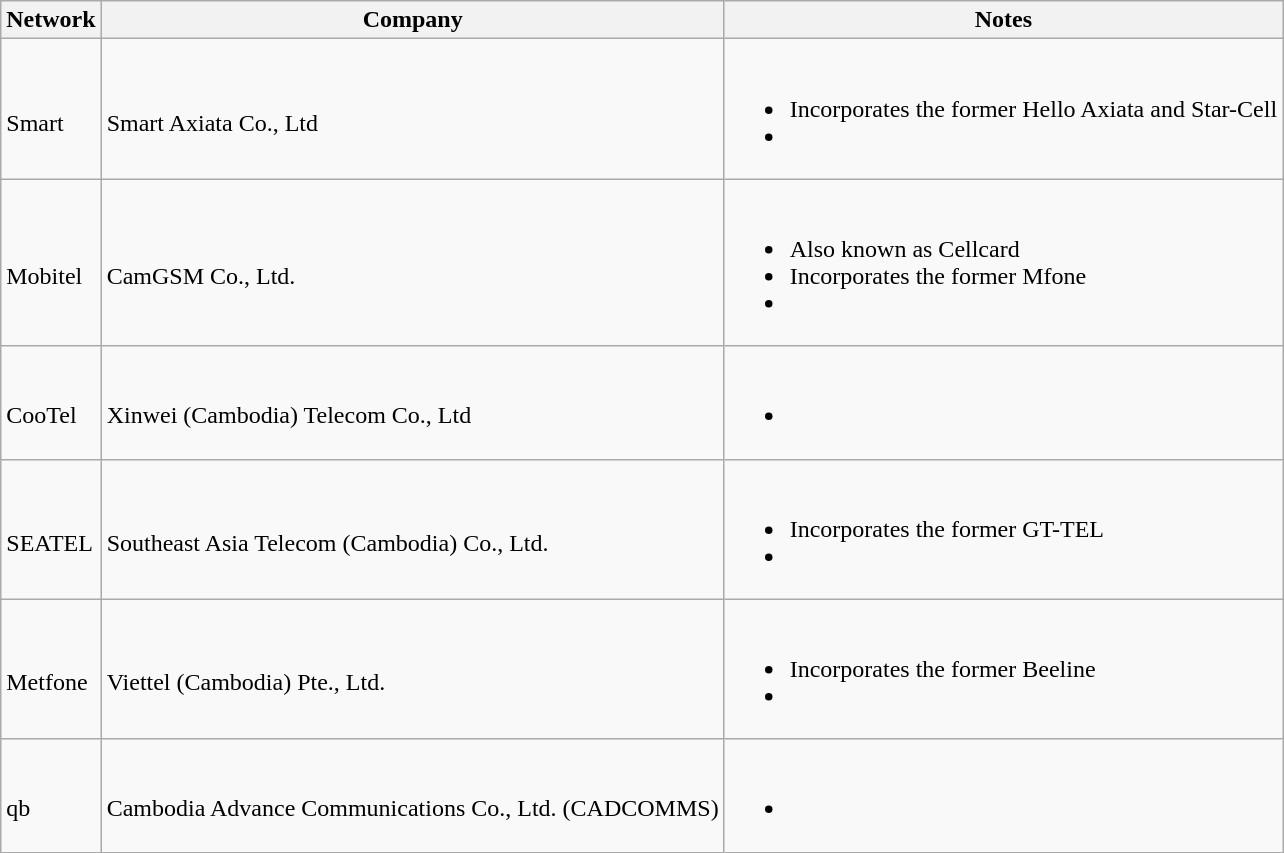<table class="wikitable">
<tr>
<th>Network</th>
<th>Company</th>
<th>Notes</th>
</tr>
<tr>
<td><br>Smart</td>
<td><br>Smart Axiata Co., Ltd</td>
<td><br><ul><li>Incorporates the former Hello Axiata and Star-Cell</li><li></li></ul></td>
</tr>
<tr>
<td><br>Mobitel</td>
<td><br>CamGSM Co., Ltd.</td>
<td><br><ul><li>Also known as Cellcard</li><li>Incorporates the former Mfone</li><li></li></ul></td>
</tr>
<tr>
<td><br>CooTel</td>
<td><br>Xinwei (Cambodia) Telecom Co., Ltd</td>
<td><br><ul><li></li></ul></td>
</tr>
<tr>
<td><br>SEATEL</td>
<td><br>Southeast Asia Telecom (Cambodia) Co., Ltd.</td>
<td><br><ul><li>Incorporates the former GT-TEL</li><li></li></ul></td>
</tr>
<tr>
<td><br>Metfone</td>
<td><br>Viettel (Cambodia) Pte., Ltd.</td>
<td><br><ul><li>Incorporates the former Beeline</li><li></li></ul></td>
</tr>
<tr>
<td><br>qb</td>
<td><br>Cambodia Advance Communications Co., Ltd. (CADCOMMS)</td>
<td><br><ul><li></li></ul></td>
</tr>
</table>
